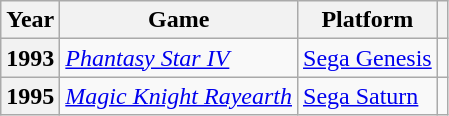<table class="wikitable sortable" width="auto">
<tr>
<th scope="col">Year</th>
<th scope="col">Game</th>
<th scope="col">Platform</th>
<th scope="col"></th>
</tr>
<tr>
<th scope=row>1993</th>
<td><em><a href='#'>Phantasy Star IV</a></em></td>
<td><a href='#'>Sega Genesis</a></td>
<td></td>
</tr>
<tr>
<th scope=row>1995</th>
<td><em><a href='#'>Magic Knight Rayearth</a></em></td>
<td><a href='#'>Sega Saturn</a></td>
<td></td>
</tr>
</table>
